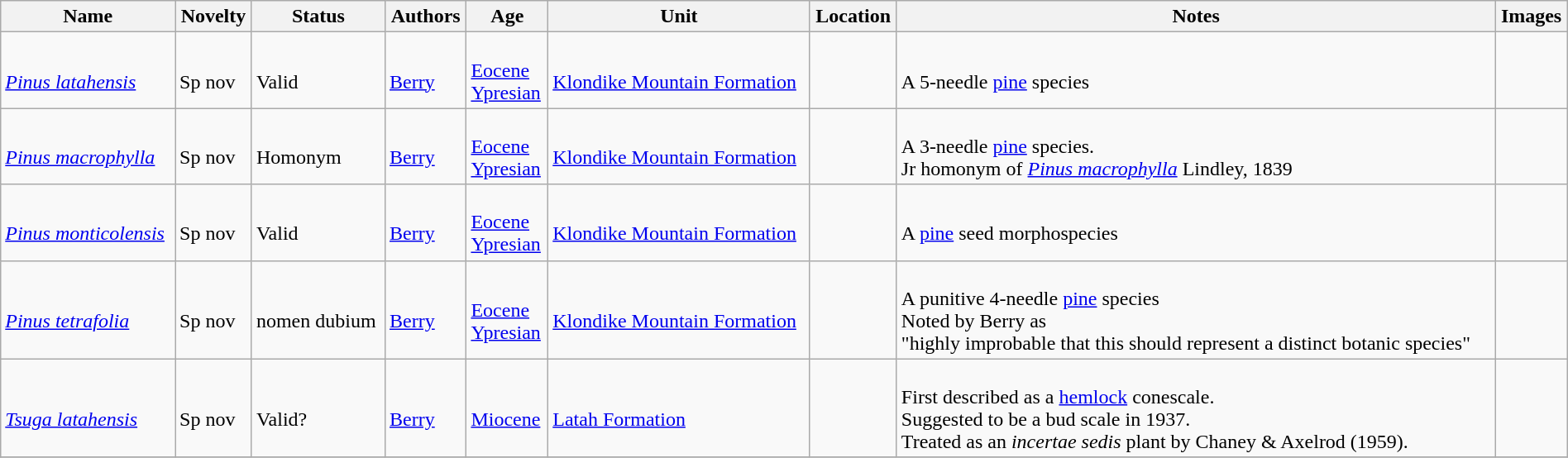<table class="wikitable sortable" align="center" width="100%">
<tr>
<th>Name</th>
<th>Novelty</th>
<th>Status</th>
<th>Authors</th>
<th>Age</th>
<th>Unit</th>
<th>Location</th>
<th>Notes</th>
<th>Images</th>
</tr>
<tr>
<td><br><em><a href='#'>Pinus latahensis</a></em></td>
<td><br>Sp nov</td>
<td><br>Valid</td>
<td><br><a href='#'>Berry</a></td>
<td><br><a href='#'>Eocene</a><br><a href='#'>Ypresian</a></td>
<td><br><a href='#'>Klondike Mountain Formation</a></td>
<td><br><br></td>
<td><br>A 5-needle <a href='#'>pine</a> species</td>
<td><br></td>
</tr>
<tr>
<td><br><em><a href='#'>Pinus macrophylla</a></em></td>
<td><br>Sp nov</td>
<td><br>Homonym</td>
<td><br><a href='#'>Berry</a></td>
<td><br><a href='#'>Eocene</a><br><a href='#'>Ypresian</a></td>
<td><br><a href='#'>Klondike Mountain Formation</a></td>
<td><br><br></td>
<td><br>A 3-needle <a href='#'>pine</a> species.<br> Jr homonym of <em><a href='#'>Pinus macrophylla</a></em> Lindley, 1839</td>
<td><br></td>
</tr>
<tr>
<td><br><em><a href='#'>Pinus monticolensis</a></em></td>
<td><br>Sp nov</td>
<td><br>Valid</td>
<td><br><a href='#'>Berry</a></td>
<td><br><a href='#'>Eocene</a><br><a href='#'>Ypresian</a></td>
<td><br><a href='#'>Klondike Mountain Formation</a></td>
<td><br><br></td>
<td><br>A <a href='#'>pine</a> seed morphospecies</td>
<td><br></td>
</tr>
<tr>
<td><br><em><a href='#'>Pinus tetrafolia</a></em></td>
<td><br>Sp nov</td>
<td><br>nomen dubium</td>
<td><br><a href='#'>Berry</a></td>
<td><br><a href='#'>Eocene</a><br><a href='#'>Ypresian</a></td>
<td><br><a href='#'>Klondike Mountain Formation</a></td>
<td><br><br></td>
<td><br>A punitive 4-needle <a href='#'>pine</a> species<br>Noted by Berry as <br>"highly improbable that this should represent a distinct botanic species"</td>
<td><br></td>
</tr>
<tr>
<td><br><em><a href='#'>Tsuga latahensis</a></em></td>
<td><br>Sp nov</td>
<td><br>Valid?</td>
<td><br><a href='#'>Berry</a></td>
<td><br><a href='#'>Miocene</a></td>
<td><br><a href='#'>Latah Formation</a></td>
<td><br><br></td>
<td><br>First described as a <a href='#'>hemlock</a> conescale.<br>Suggested to be a bud scale in 1937.<br>Treated as an <em>incertae sedis</em> plant by Chaney & Axelrod (1959).</td>
<td><br></td>
</tr>
<tr>
</tr>
</table>
